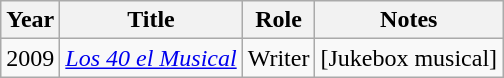<table class="wikitable sortable">
<tr>
<th>Year</th>
<th>Title</th>
<th>Role</th>
<th>Notes</th>
</tr>
<tr>
<td>2009</td>
<td><em><a href='#'>Los 40 el Musical</a></em></td>
<td>Writer</td>
<td>[Jukebox musical]</td>
</tr>
</table>
